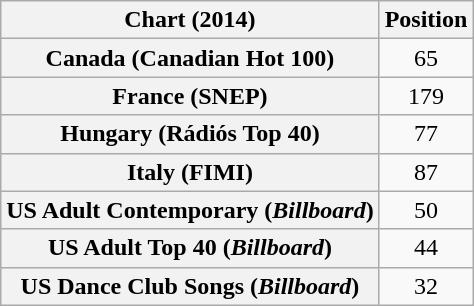<table class="wikitable sortable plainrowheaders" style="text-align:center">
<tr>
<th scope="col">Chart (2014)</th>
<th scope="col">Position</th>
</tr>
<tr>
<th scope="row">Canada (Canadian Hot 100)</th>
<td>65</td>
</tr>
<tr>
<th scope="row">France (SNEP)</th>
<td>179</td>
</tr>
<tr>
<th scope="row">Hungary (Rádiós Top 40)</th>
<td>77</td>
</tr>
<tr>
<th scope="row">Italy (FIMI)</th>
<td>87</td>
</tr>
<tr>
<th scope="row">US Adult Contemporary (<em>Billboard</em>)</th>
<td>50</td>
</tr>
<tr>
<th scope="row">US Adult Top 40 (<em>Billboard</em>)</th>
<td>44</td>
</tr>
<tr>
<th scope="row">US Dance Club Songs (<em>Billboard</em>)</th>
<td>32</td>
</tr>
</table>
